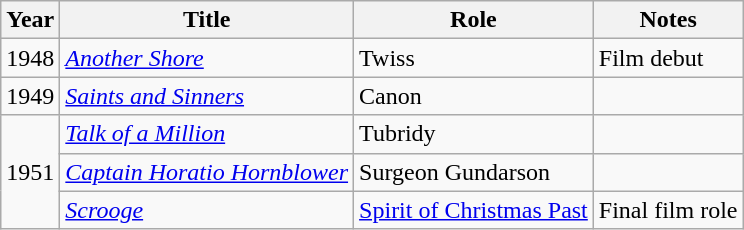<table class="wikitable">
<tr>
<th>Year</th>
<th>Title</th>
<th>Role</th>
<th>Notes</th>
</tr>
<tr>
<td>1948</td>
<td><em><a href='#'>Another Shore</a></em></td>
<td>Twiss</td>
<td>Film debut</td>
</tr>
<tr>
<td>1949</td>
<td><em><a href='#'>Saints and Sinners</a></em></td>
<td>Canon</td>
<td></td>
</tr>
<tr>
<td rowspan=3>1951</td>
<td><em><a href='#'>Talk of a Million</a></em></td>
<td>Tubridy</td>
<td></td>
</tr>
<tr>
<td><em><a href='#'>Captain Horatio Hornblower</a></em></td>
<td>Surgeon Gundarson</td>
<td></td>
</tr>
<tr>
<td><em><a href='#'>Scrooge</a></em></td>
<td><a href='#'>Spirit of Christmas Past</a></td>
<td>Final film role</td>
</tr>
</table>
